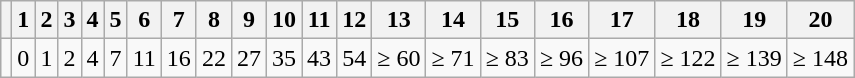<table class="wikitable">
<tr>
<th></th>
<th>1</th>
<th>2</th>
<th>3</th>
<th>4</th>
<th>5</th>
<th>6</th>
<th>7</th>
<th>8</th>
<th>9</th>
<th>10</th>
<th>11</th>
<th>12</th>
<th>13</th>
<th>14</th>
<th>15</th>
<th>16</th>
<th>17</th>
<th>18</th>
<th>19</th>
<th>20</th>
</tr>
<tr>
<td></td>
<td>0</td>
<td>1</td>
<td>2</td>
<td>4</td>
<td>7</td>
<td>11</td>
<td>16</td>
<td>22</td>
<td>27</td>
<td>35</td>
<td>43</td>
<td>54</td>
<td>≥ 60</td>
<td>≥ 71</td>
<td>≥ 83</td>
<td>≥ 96</td>
<td>≥ 107</td>
<td>≥ 122</td>
<td>≥ 139</td>
<td>≥ 148</td>
</tr>
</table>
